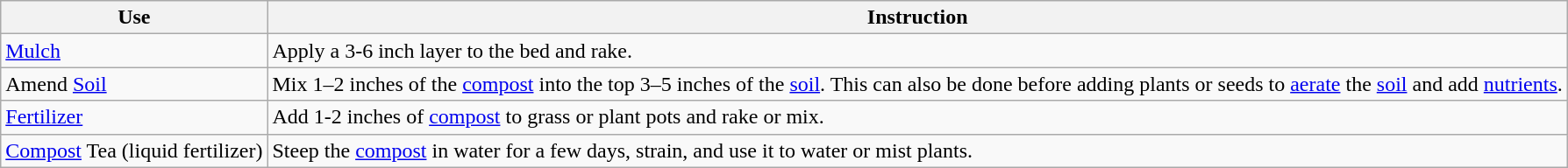<table class="wikitable">
<tr>
<th>Use</th>
<th>Instruction</th>
</tr>
<tr>
<td><a href='#'>Mulch</a></td>
<td>Apply a 3-6 inch layer to the bed and rake.</td>
</tr>
<tr>
<td>Amend <a href='#'>Soil</a></td>
<td>Mix 1–2 inches of the <a href='#'>compost</a> into the top 3–5 inches of the <a href='#'>soil</a>. This can also be done before adding plants or seeds to <a href='#'>aerate</a> the <a href='#'>soil</a> and add <a href='#'>nutrients</a>.</td>
</tr>
<tr>
<td><a href='#'>Fertilizer</a></td>
<td>Add 1-2 inches of <a href='#'>compost</a> to grass or plant pots and rake or mix.</td>
</tr>
<tr>
<td><a href='#'>Compost</a> Tea (liquid fertilizer)</td>
<td>Steep the <a href='#'>compost</a> in water for a few days, strain, and use it to water or mist plants.</td>
</tr>
</table>
